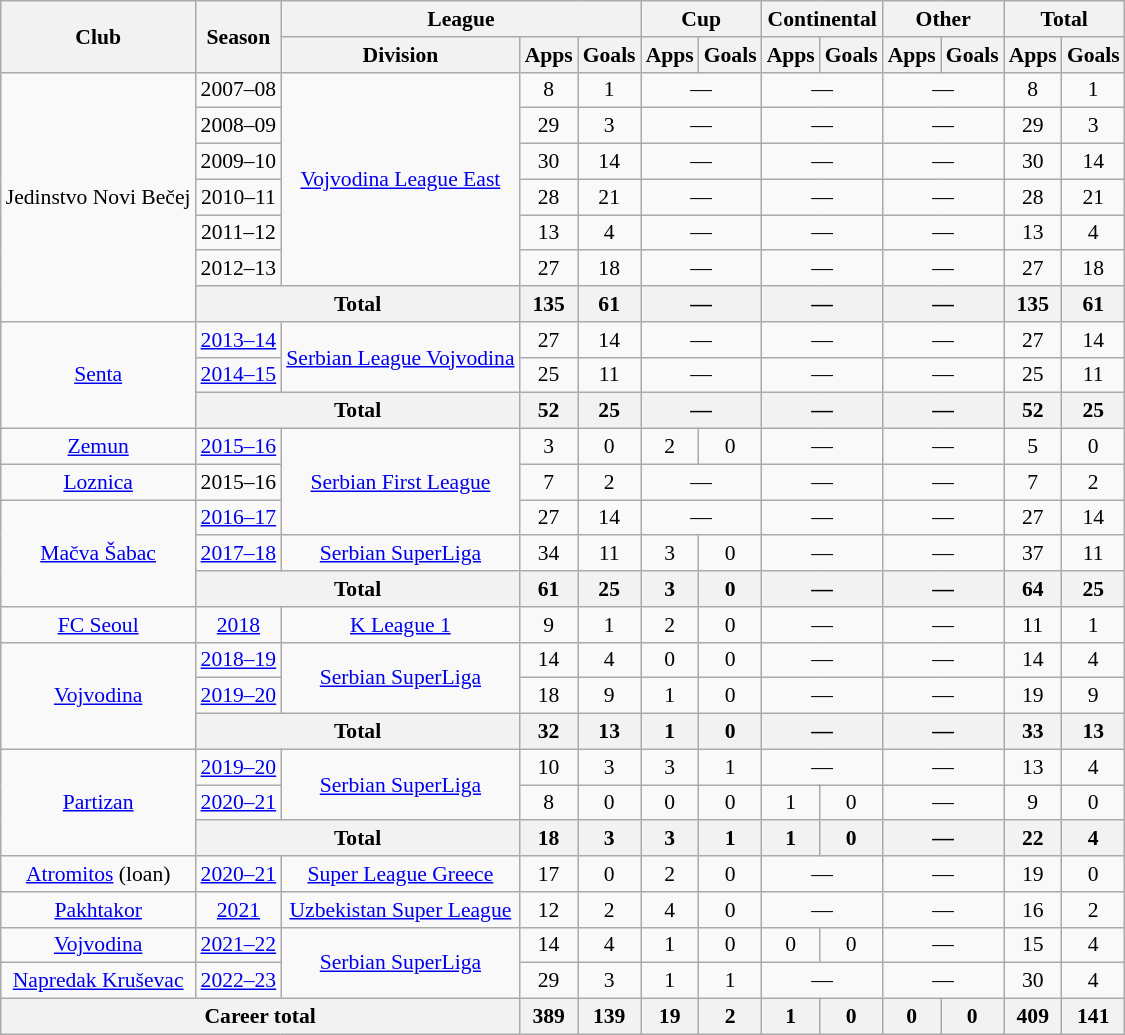<table class="wikitable" style="text-align: center;font-size:90%">
<tr>
<th rowspan="2">Club</th>
<th rowspan="2">Season</th>
<th colspan="3">League</th>
<th colspan="2">Cup</th>
<th colspan="2">Continental</th>
<th colspan="2">Other</th>
<th colspan="2">Total</th>
</tr>
<tr>
<th>Division</th>
<th>Apps</th>
<th>Goals</th>
<th>Apps</th>
<th>Goals</th>
<th>Apps</th>
<th>Goals</th>
<th>Apps</th>
<th>Goals</th>
<th>Apps</th>
<th>Goals</th>
</tr>
<tr>
<td rowspan="7">Jedinstvo Novi Bečej</td>
<td>2007–08</td>
<td rowspan=6><a href='#'>Vojvodina League East</a></td>
<td>8</td>
<td>1</td>
<td colspan="2">—</td>
<td colspan="2">—</td>
<td colspan="2">—</td>
<td>8</td>
<td>1</td>
</tr>
<tr>
<td>2008–09</td>
<td>29</td>
<td>3</td>
<td colspan="2">—</td>
<td colspan="2">—</td>
<td colspan="2">—</td>
<td>29</td>
<td>3</td>
</tr>
<tr>
<td>2009–10</td>
<td>30</td>
<td>14</td>
<td colspan="2">—</td>
<td colspan="2">—</td>
<td colspan="2">—</td>
<td>30</td>
<td>14</td>
</tr>
<tr>
<td>2010–11</td>
<td>28</td>
<td>21</td>
<td colspan="2">—</td>
<td colspan="2">—</td>
<td colspan="2">—</td>
<td>28</td>
<td>21</td>
</tr>
<tr>
<td>2011–12</td>
<td>13</td>
<td>4</td>
<td colspan="2">—</td>
<td colspan="2">—</td>
<td colspan="2">—</td>
<td>13</td>
<td>4</td>
</tr>
<tr>
<td>2012–13</td>
<td>27</td>
<td>18</td>
<td colspan="2">—</td>
<td colspan="2">—</td>
<td colspan="2">—</td>
<td>27</td>
<td>18</td>
</tr>
<tr>
<th colspan="2">Total</th>
<th>135</th>
<th>61</th>
<th colspan="2">—</th>
<th colspan="2">—</th>
<th colspan="2">—</th>
<th>135</th>
<th>61</th>
</tr>
<tr>
<td rowspan="3"><a href='#'>Senta</a></td>
<td><a href='#'>2013–14</a></td>
<td rowspan=2><a href='#'>Serbian League Vojvodina</a></td>
<td>27</td>
<td>14</td>
<td colspan="2">—</td>
<td colspan="2">—</td>
<td colspan="2">—</td>
<td>27</td>
<td>14</td>
</tr>
<tr>
<td><a href='#'>2014–15</a></td>
<td>25</td>
<td>11</td>
<td colspan="2">—</td>
<td colspan="2">—</td>
<td colspan="2">—</td>
<td>25</td>
<td>11</td>
</tr>
<tr>
<th colspan="2">Total</th>
<th>52</th>
<th>25</th>
<th colspan="2">—</th>
<th colspan="2">—</th>
<th colspan="2">—</th>
<th>52</th>
<th>25</th>
</tr>
<tr>
<td><a href='#'>Zemun</a></td>
<td><a href='#'>2015–16</a></td>
<td rowspan=3><a href='#'>Serbian First League</a></td>
<td>3</td>
<td>0</td>
<td>2</td>
<td>0</td>
<td colspan="2">—</td>
<td colspan="2">—</td>
<td>5</td>
<td>0</td>
</tr>
<tr>
<td><a href='#'>Loznica</a></td>
<td>2015–16</td>
<td>7</td>
<td>2</td>
<td colspan="2">—</td>
<td colspan="2">—</td>
<td colspan="2">—</td>
<td>7</td>
<td>2</td>
</tr>
<tr>
<td rowspan="3"><a href='#'>Mačva Šabac</a></td>
<td><a href='#'>2016–17</a></td>
<td>27</td>
<td>14</td>
<td colspan="2">—</td>
<td colspan="2">—</td>
<td colspan="2">—</td>
<td>27</td>
<td>14</td>
</tr>
<tr>
<td><a href='#'>2017–18</a></td>
<td><a href='#'>Serbian SuperLiga</a></td>
<td>34</td>
<td>11</td>
<td>3</td>
<td>0</td>
<td colspan="2">—</td>
<td colspan="2">—</td>
<td>37</td>
<td>11</td>
</tr>
<tr>
<th colspan="2">Total</th>
<th>61</th>
<th>25</th>
<th>3</th>
<th>0</th>
<th colspan="2">—</th>
<th colspan="2">—</th>
<th>64</th>
<th>25</th>
</tr>
<tr>
<td><a href='#'>FC Seoul</a></td>
<td><a href='#'>2018</a></td>
<td><a href='#'>K League 1</a></td>
<td>9</td>
<td>1</td>
<td>2</td>
<td>0</td>
<td colspan="2">—</td>
<td colspan="2">—</td>
<td>11</td>
<td>1</td>
</tr>
<tr>
<td rowspan="3"><a href='#'>Vojvodina</a></td>
<td><a href='#'>2018–19</a></td>
<td rowspan=2><a href='#'>Serbian SuperLiga</a></td>
<td>14</td>
<td>4</td>
<td>0</td>
<td>0</td>
<td colspan="2">—</td>
<td colspan="2">—</td>
<td>14</td>
<td>4</td>
</tr>
<tr>
<td><a href='#'>2019–20</a></td>
<td>18</td>
<td>9</td>
<td>1</td>
<td>0</td>
<td colspan="2">—</td>
<td colspan="2">—</td>
<td>19</td>
<td>9</td>
</tr>
<tr>
<th colspan="2">Total</th>
<th>32</th>
<th>13</th>
<th>1</th>
<th>0</th>
<th colspan="2">—</th>
<th colspan="2">—</th>
<th>33</th>
<th>13</th>
</tr>
<tr>
<td rowspan="3"><a href='#'>Partizan</a></td>
<td><a href='#'>2019–20</a></td>
<td rowspan="2"><a href='#'>Serbian SuperLiga</a></td>
<td>10</td>
<td>3</td>
<td>3</td>
<td>1</td>
<td colspan="2">—</td>
<td colspan="2">—</td>
<td>13</td>
<td>4</td>
</tr>
<tr>
<td><a href='#'>2020–21</a></td>
<td>8</td>
<td>0</td>
<td>0</td>
<td>0</td>
<td>1</td>
<td>0</td>
<td colspan=2>—</td>
<td>9</td>
<td>0</td>
</tr>
<tr>
<th colspan="2">Total</th>
<th>18</th>
<th>3</th>
<th>3</th>
<th>1</th>
<th>1</th>
<th>0</th>
<th colspan="2">—</th>
<th>22</th>
<th>4</th>
</tr>
<tr>
<td><a href='#'>Atromitos</a> (loan)</td>
<td><a href='#'>2020–21</a></td>
<td><a href='#'>Super League Greece</a></td>
<td>17</td>
<td>0</td>
<td>2</td>
<td>0</td>
<td colspan="2">—</td>
<td colspan="2">—</td>
<td>19</td>
<td>0</td>
</tr>
<tr>
<td><a href='#'>Pakhtakor</a></td>
<td><a href='#'>2021</a></td>
<td><a href='#'>Uzbekistan Super League</a></td>
<td>12</td>
<td>2</td>
<td>4</td>
<td>0</td>
<td colspan="2">—</td>
<td colspan="2">—</td>
<td>16</td>
<td>2</td>
</tr>
<tr>
<td><a href='#'>Vojvodina</a></td>
<td><a href='#'>2021–22</a></td>
<td rowspan="2"><a href='#'>Serbian SuperLiga</a></td>
<td>14</td>
<td>4</td>
<td>1</td>
<td>0</td>
<td>0</td>
<td>0</td>
<td colspan="2">—</td>
<td>15</td>
<td>4</td>
</tr>
<tr>
<td><a href='#'>Napredak Kruševac</a></td>
<td><a href='#'>2022–23</a></td>
<td>29</td>
<td>3</td>
<td>1</td>
<td>1</td>
<td colspan="2">—</td>
<td colspan="2">—</td>
<td>30</td>
<td>4</td>
</tr>
<tr>
<th colspan="3">Career total</th>
<th>389</th>
<th>139</th>
<th>19</th>
<th>2</th>
<th>1</th>
<th>0</th>
<th>0</th>
<th>0</th>
<th>409</th>
<th>141</th>
</tr>
</table>
